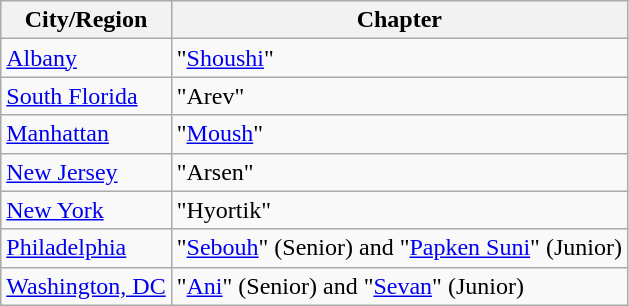<table class="wikitable">
<tr>
<th>City/Region</th>
<th>Chapter</th>
</tr>
<tr>
<td><a href='#'>Albany</a></td>
<td>"<a href='#'>Shoushi</a>"</td>
</tr>
<tr>
<td><a href='#'>South Florida</a></td>
<td>"Arev"</td>
</tr>
<tr>
<td><a href='#'>Manhattan</a></td>
<td>"<a href='#'>Moush</a>"</td>
</tr>
<tr>
<td><a href='#'>New Jersey</a></td>
<td>"Arsen"</td>
</tr>
<tr>
<td><a href='#'>New York</a></td>
<td>"Hyortik"</td>
</tr>
<tr>
<td><a href='#'>Philadelphia</a></td>
<td>"<a href='#'>Sebouh</a>" (Senior) and "<a href='#'>Papken Suni</a>" (Junior)</td>
</tr>
<tr>
<td><a href='#'>Washington, DC</a></td>
<td>"<a href='#'>Ani</a>" (Senior) and "<a href='#'>Sevan</a>" (Junior)</td>
</tr>
</table>
